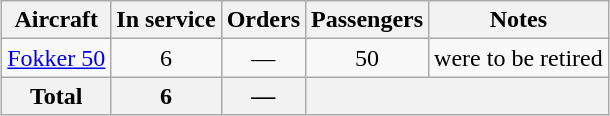<table class="wikitable" style="margin:1em auto; border-collapse:collapse; text-align:center">
<tr>
<th>Aircraft</th>
<th>In service</th>
<th>Orders</th>
<th>Passengers</th>
<th>Notes</th>
</tr>
<tr>
<td><a href='#'>Fokker 50</a></td>
<td>6</td>
<td>—</td>
<td>50</td>
<td>were to be retired</td>
</tr>
<tr>
<th>Total</th>
<th>6</th>
<th>—</th>
<th colspan="2"></th>
</tr>
</table>
